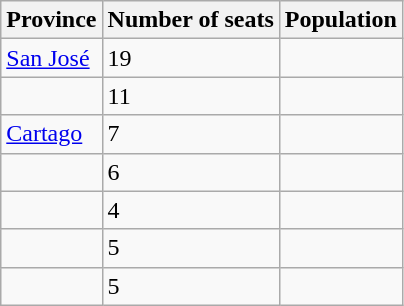<table class="wikitable">
<tr>
<th>Province</th>
<th>Number of seats</th>
<th>Population<br></th>
</tr>
<tr>
<td> <a href='#'>San José</a></td>
<td>19</td>
<td></td>
</tr>
<tr>
<td></td>
<td>11</td>
<td></td>
</tr>
<tr>
<td> <a href='#'>Cartago</a></td>
<td>7</td>
<td></td>
</tr>
<tr>
<td></td>
<td>6</td>
<td></td>
</tr>
<tr>
<td></td>
<td>4</td>
<td></td>
</tr>
<tr>
<td></td>
<td>5</td>
<td></td>
</tr>
<tr>
<td></td>
<td>5</td>
<td></td>
</tr>
</table>
